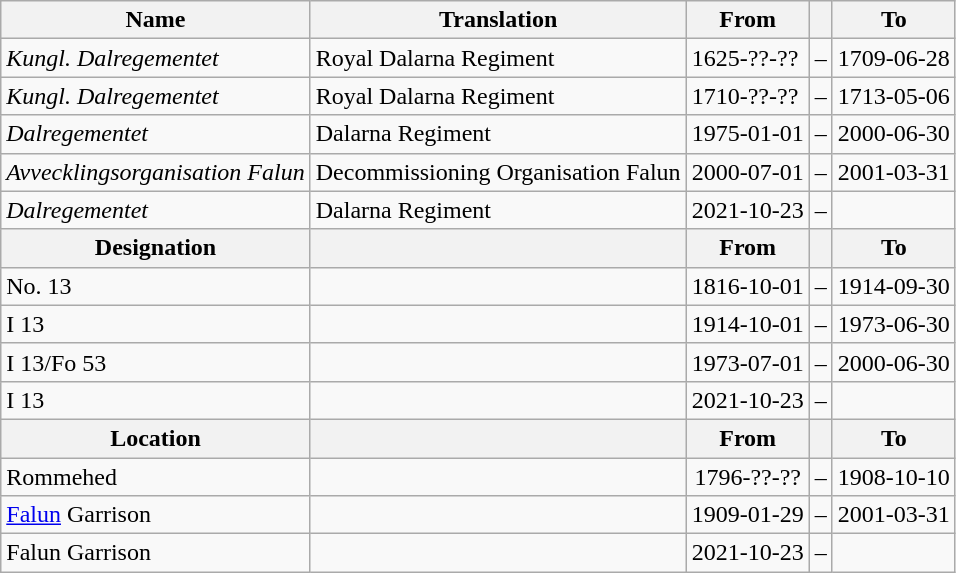<table class="wikitable">
<tr>
<th style="font-weight:bold;">Name</th>
<th style="font-weight:bold;">Translation</th>
<th style="text-align: center; font-weight:bold;">From</th>
<th></th>
<th style="text-align: center; font-weight:bold;">To</th>
</tr>
<tr>
<td style="font-style:italic;">Kungl. Dalregementet</td>
<td>Royal Dalarna Regiment</td>
<td>1625-??-??</td>
<td>–</td>
<td>1709-06-28</td>
</tr>
<tr>
<td style="font-style:italic;">Kungl. Dalregementet</td>
<td>Royal Dalarna Regiment</td>
<td>1710-??-??</td>
<td>–</td>
<td>1713-05-06</td>
</tr>
<tr>
<td style="font-style:italic;">Dalregementet</td>
<td>Dalarna Regiment</td>
<td>1975-01-01</td>
<td>–</td>
<td>2000-06-30</td>
</tr>
<tr>
<td style="font-style:italic;">Avvecklingsorganisation Falun</td>
<td>Decommissioning Organisation Falun</td>
<td>2000-07-01</td>
<td>–</td>
<td>2001-03-31</td>
</tr>
<tr>
<td style="font-style:italic;">Dalregementet</td>
<td>Dalarna Regiment</td>
<td>2021-10-23</td>
<td>–</td>
<td></td>
</tr>
<tr>
<th style="font-weight:bold;">Designation</th>
<th style="font-weight:bold;"></th>
<th style="text-align: center; font-weight:bold;">From</th>
<th></th>
<th style="text-align: center; font-weight:bold;">To</th>
</tr>
<tr>
<td>No. 13</td>
<td></td>
<td style="text-align: center;">1816-10-01</td>
<td style="text-align: center;">–</td>
<td style="text-align: center;">1914-09-30</td>
</tr>
<tr>
<td>I 13</td>
<td></td>
<td style="text-align: center;">1914-10-01</td>
<td style="text-align: center;">–</td>
<td style="text-align: center;">1973-06-30</td>
</tr>
<tr>
<td>I 13/Fo 53</td>
<td></td>
<td style="text-align: center;">1973-07-01</td>
<td style="text-align: center;">–</td>
<td style="text-align: center;">2000-06-30</td>
</tr>
<tr>
<td>I 13</td>
<td></td>
<td style="text-align: center;">2021-10-23</td>
<td style="text-align: center;">–</td>
<td style="text-align: center;"></td>
</tr>
<tr>
<th style="font-weight:bold;">Location</th>
<th style="font-weight:bold;"></th>
<th style="text-align: center; font-weight:bold;">From</th>
<th></th>
<th style="text-align: center; font-weight:bold;">To</th>
</tr>
<tr>
<td>Rommehed</td>
<td></td>
<td style="text-align: center;">1796-??-??</td>
<td style="text-align: center;">–</td>
<td style="text-align: center;">1908-10-10</td>
</tr>
<tr>
<td><a href='#'>Falun</a> Garrison</td>
<td></td>
<td style="text-align: center;">1909-01-29</td>
<td style="text-align: center;">–</td>
<td style="text-align: center;">2001-03-31</td>
</tr>
<tr>
<td>Falun Garrison</td>
<td></td>
<td style="text-align: center;">2021-10-23</td>
<td style="text-align: center;">–</td>
<td style="text-align: center;"></td>
</tr>
</table>
